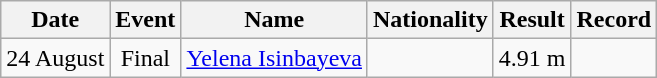<table class=wikitable style=text-align:center>
<tr>
<th>Date</th>
<th>Event</th>
<th>Name</th>
<th>Nationality</th>
<th>Result</th>
<th>Record</th>
</tr>
<tr>
<td>24 August</td>
<td>Final</td>
<td align=left><a href='#'>Yelena Isinbayeva</a></td>
<td align=left></td>
<td>4.91 m</td>
<td></td>
</tr>
</table>
